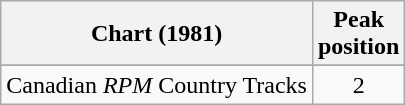<table class="wikitable sortable">
<tr>
<th align="left">Chart (1981)</th>
<th align="center">Peak<br>position</th>
</tr>
<tr>
</tr>
<tr>
</tr>
<tr>
</tr>
<tr>
<td align="left">Canadian <em>RPM</em> Country Tracks</td>
<td align="center">2</td>
</tr>
</table>
